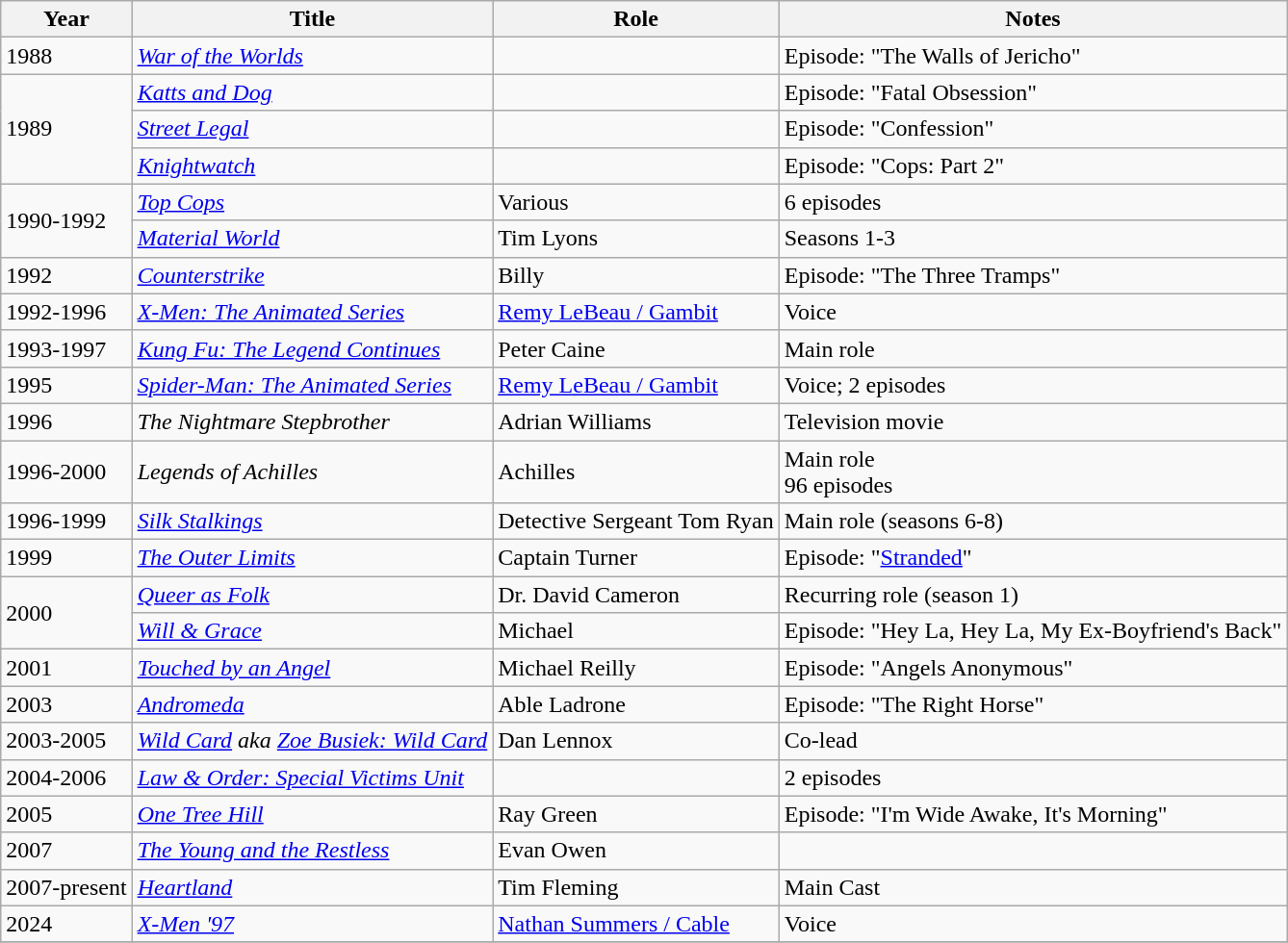<table class="wikitable sortable">
<tr>
<th>Year</th>
<th>Title</th>
<th>Role</th>
<th class="unsortable">Notes</th>
</tr>
<tr>
<td>1988</td>
<td><em><a href='#'>War of the Worlds</a></em></td>
<td></td>
<td>Episode: "The Walls of Jericho"</td>
</tr>
<tr>
<td rowspan="3">1989</td>
<td><em><a href='#'>Katts and Dog</a></em></td>
<td></td>
<td>Episode: "Fatal Obsession"</td>
</tr>
<tr>
<td><em><a href='#'>Street Legal</a></em></td>
<td></td>
<td>Episode: "Confession"</td>
</tr>
<tr>
<td><em><a href='#'>Knightwatch</a></em></td>
<td></td>
<td>Episode: "Cops: Part 2"</td>
</tr>
<tr>
<td rowspan="2">1990-1992</td>
<td><em><a href='#'>Top Cops</a></em></td>
<td>Various</td>
<td>6 episodes</td>
</tr>
<tr>
<td><em><a href='#'>Material World</a></em></td>
<td>Tim Lyons</td>
<td>Seasons 1-3</td>
</tr>
<tr>
<td>1992</td>
<td><em><a href='#'>Counterstrike</a></em></td>
<td>Billy</td>
<td>Episode: "The Three Tramps"</td>
</tr>
<tr>
<td>1992-1996</td>
<td><em><a href='#'>X-Men: The Animated Series</a></em></td>
<td><a href='#'>Remy LeBeau / Gambit</a></td>
<td>Voice</td>
</tr>
<tr>
<td>1993-1997</td>
<td><em><a href='#'>Kung Fu: The Legend Continues</a></em></td>
<td>Peter Caine</td>
<td>Main role</td>
</tr>
<tr>
<td>1995</td>
<td><em><a href='#'>Spider-Man: The Animated Series</a></em></td>
<td><a href='#'>Remy LeBeau / Gambit</a></td>
<td>Voice; 2 episodes</td>
</tr>
<tr>
<td>1996</td>
<td data-sort-value="Nightmare Stepbrother, The"><em>The Nightmare Stepbrother</em></td>
<td>Adrian Williams</td>
<td>Television movie</td>
</tr>
<tr>
<td>1996-2000</td>
<td><em>Legends of Achilles</em></td>
<td>Achilles</td>
<td>Main role<br>96 episodes</td>
</tr>
<tr>
<td>1996-1999</td>
<td><em><a href='#'>Silk Stalkings</a></em></td>
<td>Detective Sergeant Tom Ryan</td>
<td>Main role (seasons 6-8)</td>
</tr>
<tr>
<td>1999</td>
<td data-sort-value="Outer Limits, The"><em><a href='#'>The Outer Limits</a></em></td>
<td>Captain Turner</td>
<td>Episode: "<a href='#'>Stranded</a>"</td>
</tr>
<tr>
<td rowspan="2">2000</td>
<td><em><a href='#'>Queer as Folk</a></em></td>
<td>Dr. David Cameron</td>
<td>Recurring role (season 1)</td>
</tr>
<tr>
<td><em><a href='#'>Will & Grace</a></em></td>
<td>Michael</td>
<td>Episode: "Hey La, Hey La, My Ex-Boyfriend's Back"</td>
</tr>
<tr>
<td>2001</td>
<td><em><a href='#'>Touched by an Angel</a></em></td>
<td>Michael Reilly</td>
<td>Episode: "Angels Anonymous"</td>
</tr>
<tr>
<td>2003</td>
<td><em><a href='#'>Andromeda</a></em></td>
<td>Able Ladrone</td>
<td>Episode: "The Right Horse"</td>
</tr>
<tr>
<td>2003-2005</td>
<td><em><a href='#'>Wild Card</a> aka <a href='#'>Zoe Busiek: Wild Card</a></em></td>
<td>Dan Lennox</td>
<td>Co-lead</td>
</tr>
<tr>
<td>2004-2006</td>
<td><em><a href='#'>Law & Order: Special Victims Unit</a></em></td>
<td></td>
<td>2 episodes</td>
</tr>
<tr>
<td>2005</td>
<td><em><a href='#'>One Tree Hill</a></em></td>
<td>Ray Green</td>
<td>Episode: "I'm Wide Awake, It's Morning"</td>
</tr>
<tr>
<td>2007</td>
<td data-sort-value="Young and the Restless, The"><em><a href='#'>The Young and the Restless</a></em></td>
<td>Evan Owen</td>
<td></td>
</tr>
<tr>
<td>2007-present</td>
<td><em><a href='#'>Heartland</a></em></td>
<td>Tim Fleming</td>
<td>Main Cast</td>
</tr>
<tr>
<td>2024</td>
<td><em><a href='#'>X-Men '97</a></em></td>
<td><a href='#'>Nathan Summers / Cable</a></td>
<td>Voice</td>
</tr>
<tr>
</tr>
</table>
